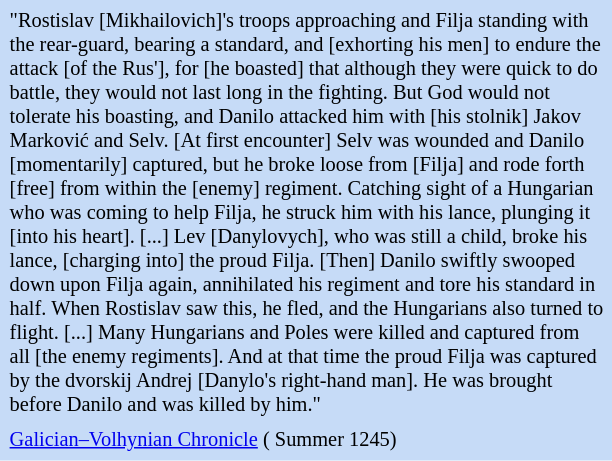<table class="toccolours" style="float: right; margin-left: 2em; margin-right: 1em; font-size: 85%; background:#c6dbf7; color:black; width:30em; max-width: 40%;" cellspacing="5">
<tr>
<td style="text-align: left;">"Rostislav [Mikhailovich]'s troops approaching and Filja standing with the rear-guard, bearing a standard, and [exhorting his men] to endure the attack [of the Rus'], for [he boasted] that although they were quick to do battle, they would not last long in the fighting. But God would not tolerate his boasting, and Danilo attacked him with [his stolnik] Jakov Marković and Selv. [At first encounter] Selv was wounded and Danilo [momentarily] captured, but he broke loose from [Filja] and rode forth [free] from within the [enemy] regiment. Catching sight of a Hungarian who was coming to help Filja, he struck him with his lance, plunging it [into his heart]. [...] Lev [Danylovych], who was still a child, broke his lance, [charging into] the proud Filja. [Then] Danilo swiftly swooped down upon Filja again, annihilated his regiment and tore his standard in half. When Rostislav saw this, he fled, and the Hungarians also turned to flight. [...] Many Hungarians and Poles were killed and captured from all [the enemy regiments]. And at that time the proud Filja was captured by the dvorskij Andrej [Danylo's right-hand man]. He was brought before Danilo and was killed by him."</td>
</tr>
<tr>
<td style="text-align: left;"><a href='#'>Galician–Volhynian Chronicle</a> ( Summer 1245)</td>
</tr>
</table>
